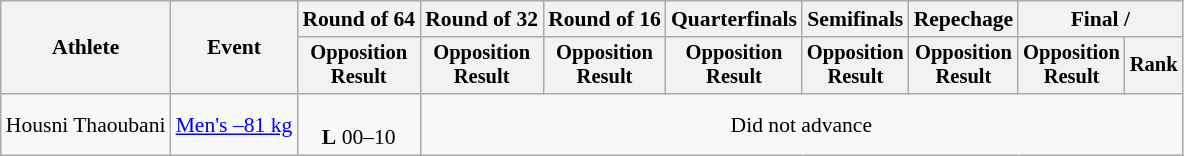<table class="wikitable" style="font-size:90%">
<tr>
<th rowspan="2">Athlete</th>
<th rowspan="2">Event</th>
<th>Round of 64</th>
<th>Round of 32</th>
<th>Round of 16</th>
<th>Quarterfinals</th>
<th>Semifinals</th>
<th>Repechage</th>
<th colspan=2>Final / </th>
</tr>
<tr style="font-size:95%">
<th>Opposition<br>Result</th>
<th>Opposition<br>Result</th>
<th>Opposition<br>Result</th>
<th>Opposition<br>Result</th>
<th>Opposition<br>Result</th>
<th>Opposition<br>Result</th>
<th>Opposition<br>Result</th>
<th>Rank</th>
</tr>
<tr align=center>
<td align=left>Housni Thaoubani</td>
<td align=left><a href='#'>Men's –81 kg</a></td>
<td><br><strong>L</strong> 00–10</td>
<td colspan=7>Did not advance</td>
</tr>
</table>
